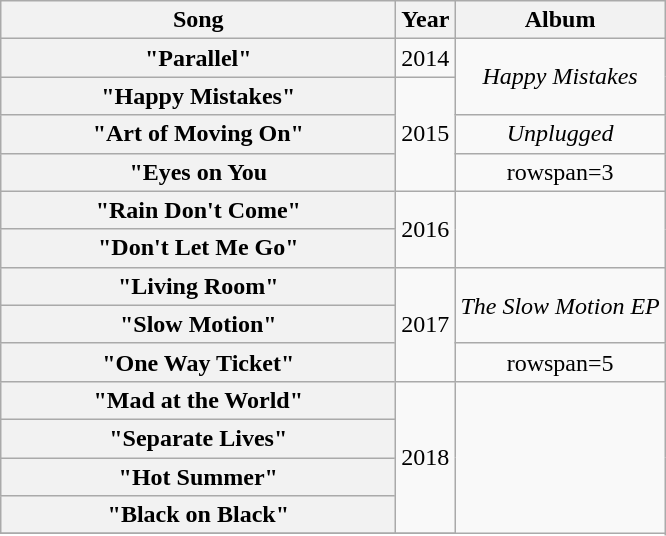<table class="wikitable plainrowheaders" style="text-align:center;" border="1">
<tr>
<th scope="col" style="width:16em;">Song</th>
<th scope="col">Year</th>
<th scope="col">Album</th>
</tr>
<tr>
<th scope="row">"Parallel"</th>
<td>2014</td>
<td rowspan=2><em>Happy Mistakes</em></td>
</tr>
<tr>
<th scope="row">"Happy Mistakes"</th>
<td rowspan=3>2015</td>
</tr>
<tr>
<th scope="row">"Art of Moving On"</th>
<td><em>Unplugged</em></td>
</tr>
<tr>
<th scope="row">"Eyes on You</th>
<td>rowspan=3 </td>
</tr>
<tr>
<th scope="row">"Rain Don't Come"</th>
<td rowspan=2>2016</td>
</tr>
<tr>
<th scope="row">"Don't Let Me Go"</th>
</tr>
<tr>
<th scope="row">"Living Room"</th>
<td rowspan=3>2017</td>
<td rowspan=2><em>The Slow Motion EP</em></td>
</tr>
<tr>
<th scope="row">"Slow Motion"</th>
</tr>
<tr>
<th scope="row">"One Way Ticket"</th>
<td>rowspan=5 </td>
</tr>
<tr>
<th scope="row">"Mad at the World"</th>
<td rowspan=4>2018</td>
</tr>
<tr>
<th scope="row">"Separate Lives"</th>
</tr>
<tr>
<th scope="row">"Hot Summer"</th>
</tr>
<tr>
<th scope="row">"Black on Black"</th>
</tr>
<tr>
</tr>
</table>
